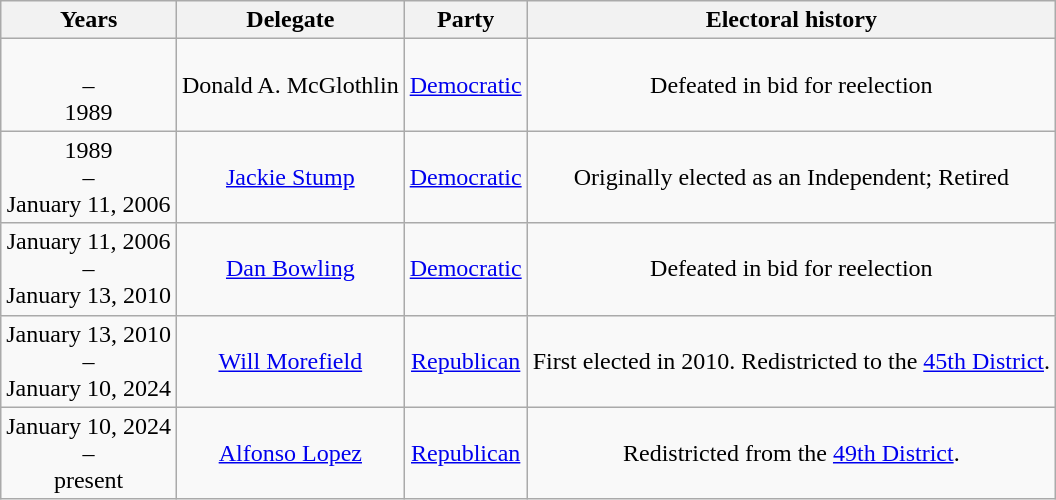<table class=wikitable style="text-align:center">
<tr valign=bottom>
<th>Years</th>
<th colspan=1>Delegate</th>
<th>Party</th>
<th>Electoral history</th>
</tr>
<tr>
<td nowrap><span></span><br>–<br><span>1989</span></td>
<td>Donald A. McGlothlin</td>
<td><a href='#'>Democratic</a></td>
<td>Defeated in bid for reelection</td>
</tr>
<tr>
<td nowrap><span>1989</span><br>–<br><span>January 11, 2006</span></td>
<td><a href='#'>Jackie Stump</a></td>
<td><a href='#'>Democratic</a></td>
<td>Originally elected as an Independent; Retired</td>
</tr>
<tr>
<td nowrap><span>January 11, 2006</span><br>–<br><span>January 13, 2010</span></td>
<td><a href='#'>Dan Bowling</a></td>
<td><a href='#'>Democratic</a></td>
<td>Defeated in bid for reelection</td>
</tr>
<tr>
<td nowrap><span>January 13, 2010</span><br>–<br><span>January 10, 2024</span></td>
<td><a href='#'>Will Morefield</a></td>
<td><a href='#'>Republican</a></td>
<td>First elected in 2010. Redistricted to the <a href='#'>45th District</a>.</td>
</tr>
<tr>
<td nowrap><span>January 10, 2024</span><br>–<br><span>present</span></td>
<td><a href='#'>Alfonso Lopez</a></td>
<td><a href='#'>Republican</a></td>
<td>Redistricted from the <a href='#'>49th District</a>.</td>
</tr>
</table>
